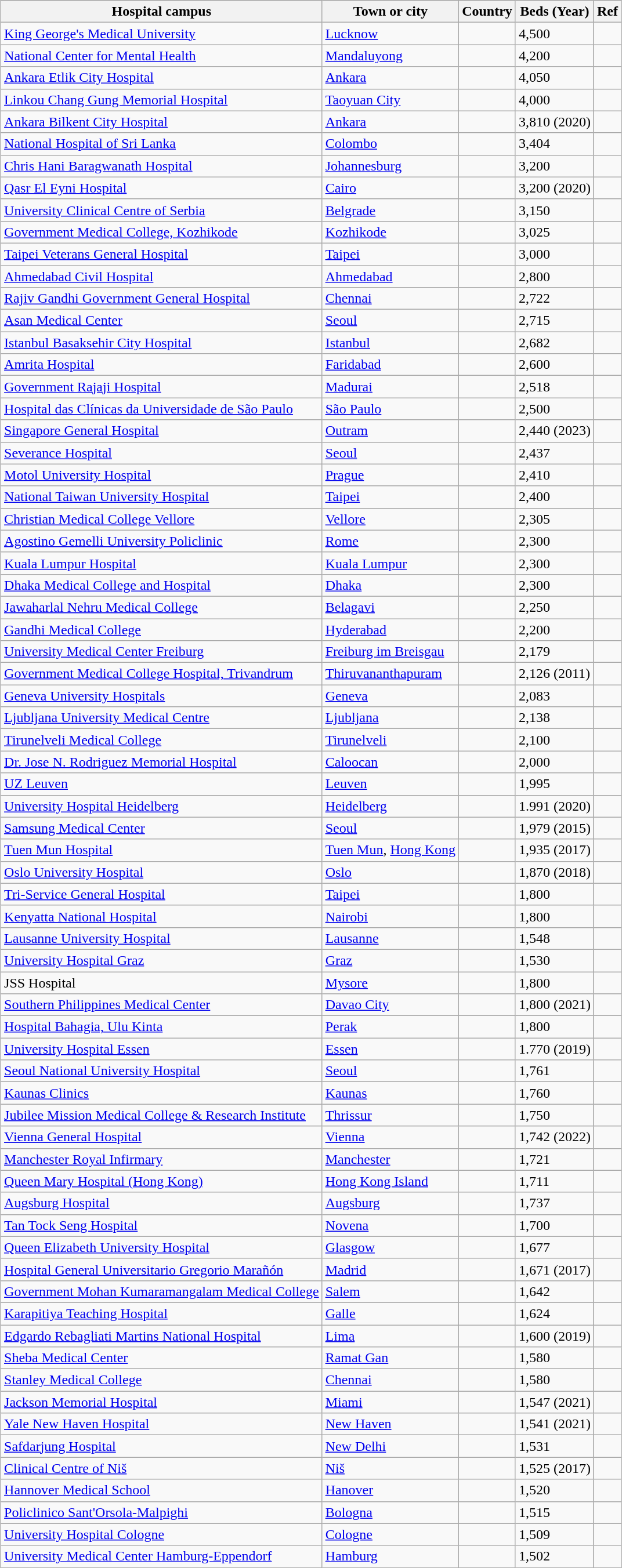<table class="wikitable sortable" style="margin-left: auto; margin-right: auto; border: none;">
<tr>
<th>Hospital campus</th>
<th>Town or city</th>
<th>Country</th>
<th>Beds (Year)</th>
<th>Ref</th>
</tr>
<tr>
<td><a href='#'>King George's Medical University</a></td>
<td><a href='#'>Lucknow</a></td>
<td></td>
<td>4,500</td>
<td></td>
</tr>
<tr>
<td><a href='#'>National Center for Mental Health</a></td>
<td><a href='#'>Mandaluyong</a></td>
<td></td>
<td>4,200</td>
<td></td>
</tr>
<tr>
<td><a href='#'>Ankara Etlik City Hospital</a></td>
<td><a href='#'>Ankara</a></td>
<td></td>
<td>4,050</td>
<td></td>
</tr>
<tr>
<td><a href='#'>Linkou Chang Gung Memorial Hospital</a></td>
<td><a href='#'>Taoyuan City</a></td>
<td></td>
<td>4,000</td>
<td></td>
</tr>
<tr>
<td><a href='#'>Ankara Bilkent City Hospital</a></td>
<td><a href='#'>Ankara</a></td>
<td></td>
<td>3,810 (2020)</td>
<td></td>
</tr>
<tr>
<td><a href='#'>National Hospital of Sri Lanka</a></td>
<td><a href='#'>Colombo</a></td>
<td></td>
<td>3,404</td>
<td></td>
</tr>
<tr>
<td><a href='#'>Chris Hani Baragwanath Hospital</a></td>
<td><a href='#'>Johannesburg</a></td>
<td></td>
<td>3,200</td>
<td></td>
</tr>
<tr>
<td><a href='#'>Qasr El Eyni Hospital</a></td>
<td><a href='#'>Cairo</a></td>
<td></td>
<td>3,200 (2020)</td>
<td></td>
</tr>
<tr>
<td><a href='#'>University Clinical Centre of Serbia</a></td>
<td><a href='#'>Belgrade</a></td>
<td></td>
<td>3,150</td>
<td></td>
</tr>
<tr>
<td><a href='#'>Government Medical College, Kozhikode </a></td>
<td><a href='#'>Kozhikode</a></td>
<td></td>
<td>3,025</td>
<td></td>
</tr>
<tr>
<td><a href='#'>Taipei Veterans General Hospital</a></td>
<td><a href='#'>Taipei</a></td>
<td></td>
<td>3,000</td>
<td></td>
</tr>
<tr>
<td><a href='#'>Ahmedabad Civil Hospital</a></td>
<td><a href='#'>Ahmedabad</a></td>
<td></td>
<td>2,800</td>
<td></td>
</tr>
<tr>
<td><a href='#'>Rajiv Gandhi Government General Hospital</a></td>
<td><a href='#'>Chennai</a></td>
<td></td>
<td>2,722</td>
<td></td>
</tr>
<tr>
<td><a href='#'>Asan Medical Center</a></td>
<td><a href='#'>Seoul</a></td>
<td></td>
<td>2,715</td>
<td></td>
</tr>
<tr>
<td><a href='#'>Istanbul Basaksehir City Hospital</a></td>
<td><a href='#'>Istanbul</a></td>
<td></td>
<td>2,682</td>
<td></td>
</tr>
<tr>
<td><a href='#'>Amrita Hospital</a></td>
<td><a href='#'>Faridabad</a></td>
<td></td>
<td>2,600</td>
<td></td>
</tr>
<tr>
<td><a href='#'>Government Rajaji Hospital</a></td>
<td><a href='#'>Madurai</a></td>
<td></td>
<td>2,518</td>
<td></td>
</tr>
<tr>
<td><a href='#'>Hospital das Clínicas da Universidade de São Paulo</a></td>
<td><a href='#'>São Paulo</a></td>
<td></td>
<td>2,500</td>
<td></td>
</tr>
<tr>
<td><a href='#'>Singapore General Hospital</a></td>
<td><a href='#'>Outram</a></td>
<td></td>
<td>2,440 (2023)</td>
<td></td>
</tr>
<tr>
<td><a href='#'>Severance Hospital</a></td>
<td><a href='#'>Seoul</a></td>
<td></td>
<td>2,437</td>
<td></td>
</tr>
<tr>
<td><a href='#'>Motol University Hospital</a></td>
<td><a href='#'>Prague</a></td>
<td></td>
<td>2,410</td>
<td></td>
</tr>
<tr>
<td><a href='#'>National Taiwan University Hospital</a></td>
<td><a href='#'>Taipei</a></td>
<td></td>
<td>2,400</td>
<td></td>
</tr>
<tr>
<td><a href='#'>Christian Medical College Vellore </a></td>
<td><a href='#'>Vellore</a></td>
<td></td>
<td>2,305</td>
<td></td>
</tr>
<tr>
<td><a href='#'>Agostino Gemelli University Policlinic</a></td>
<td><a href='#'>Rome</a></td>
<td></td>
<td>2,300</td>
<td></td>
</tr>
<tr>
<td><a href='#'>Kuala Lumpur Hospital</a></td>
<td><a href='#'>Kuala Lumpur</a></td>
<td></td>
<td>2,300</td>
<td></td>
</tr>
<tr>
<td><a href='#'>Dhaka Medical College and Hospital</a></td>
<td><a href='#'>Dhaka</a></td>
<td></td>
<td>2,300</td>
<td></td>
</tr>
<tr>
<td><a href='#'>Jawaharlal Nehru Medical College</a></td>
<td><a href='#'>Belagavi</a></td>
<td></td>
<td>2,250</td>
<td></td>
</tr>
<tr>
<td><a href='#'>Gandhi Medical College</a></td>
<td><a href='#'>Hyderabad</a></td>
<td></td>
<td>2,200</td>
<td></td>
</tr>
<tr>
<td><a href='#'>University Medical Center Freiburg</a></td>
<td><a href='#'>Freiburg im Breisgau</a></td>
<td></td>
<td>2,179</td>
<td></td>
</tr>
<tr>
<td><a href='#'>Government Medical College Hospital, Trivandrum</a></td>
<td><a href='#'>Thiruvananthapuram</a></td>
<td></td>
<td>2,126 (2011)</td>
<td></td>
</tr>
<tr>
<td><a href='#'>Geneva University Hospitals</a></td>
<td><a href='#'>Geneva</a></td>
<td></td>
<td>2,083</td>
<td></td>
</tr>
<tr>
<td><a href='#'>Ljubljana University Medical Centre</a></td>
<td><a href='#'>Ljubljana</a></td>
<td></td>
<td>2,138</td>
<td></td>
</tr>
<tr>
<td><a href='#'>Tirunelveli Medical College</a></td>
<td><a href='#'>Tirunelveli</a></td>
<td></td>
<td>2,100</td>
<td></td>
</tr>
<tr>
<td><a href='#'>Dr. Jose N. Rodriguez Memorial Hospital</a></td>
<td><a href='#'>Caloocan</a></td>
<td></td>
<td>2,000</td>
<td></td>
</tr>
<tr>
<td><a href='#'>UZ Leuven</a></td>
<td><a href='#'>Leuven</a></td>
<td></td>
<td>1,995</td>
<td></td>
</tr>
<tr>
<td><a href='#'>University Hospital Heidelberg</a></td>
<td><a href='#'>Heidelberg</a></td>
<td></td>
<td>1.991 (2020)</td>
<td></td>
</tr>
<tr>
<td><a href='#'>Samsung Medical Center</a></td>
<td><a href='#'>Seoul</a></td>
<td></td>
<td>1,979 (2015)</td>
<td></td>
</tr>
<tr>
<td><a href='#'>Tuen Mun Hospital</a></td>
<td><a href='#'>Tuen Mun</a>, <a href='#'>Hong Kong</a></td>
<td></td>
<td>1,935 (2017)</td>
<td></td>
</tr>
<tr>
<td><a href='#'>Oslo University Hospital</a></td>
<td><a href='#'>Oslo</a></td>
<td></td>
<td>1,870 (2018)</td>
<td></td>
</tr>
<tr |->
<td><a href='#'>Tri-Service General Hospital</a></td>
<td><a href='#'>Taipei</a></td>
<td></td>
<td>1,800</td>
<td></td>
</tr>
<tr>
<td><a href='#'>Kenyatta National Hospital</a></td>
<td><a href='#'>Nairobi</a></td>
<td></td>
<td>1,800</td>
<td></td>
</tr>
<tr>
<td><a href='#'>Lausanne University Hospital</a></td>
<td><a href='#'>Lausanne</a></td>
<td></td>
<td>1,548</td>
<td></td>
</tr>
<tr>
<td><a href='#'>University Hospital Graz</a></td>
<td><a href='#'>Graz</a></td>
<td></td>
<td>1,530</td>
<td></td>
</tr>
<tr>
<td>JSS Hospital</td>
<td><a href='#'>Mysore</a></td>
<td></td>
<td>1,800</td>
<td></td>
</tr>
<tr>
<td><a href='#'>Southern Philippines Medical Center</a></td>
<td><a href='#'>Davao City</a></td>
<td></td>
<td>1,800 (2021)</td>
<td></td>
</tr>
<tr>
<td><a href='#'>Hospital Bahagia, Ulu Kinta</a></td>
<td><a href='#'>Perak</a></td>
<td></td>
<td>1,800</td>
<td></td>
</tr>
<tr>
<td><a href='#'>University Hospital Essen</a></td>
<td><a href='#'>Essen</a></td>
<td></td>
<td>1.770 (2019)</td>
<td></td>
</tr>
<tr>
<td><a href='#'>Seoul National University Hospital</a></td>
<td><a href='#'>Seoul</a></td>
<td></td>
<td>1,761</td>
<td></td>
</tr>
<tr>
<td><a href='#'>Kaunas Clinics</a></td>
<td><a href='#'>Kaunas</a></td>
<td></td>
<td>1,760</td>
<td></td>
</tr>
<tr>
<td><a href='#'>Jubilee Mission Medical College & Research Institute</a></td>
<td><a href='#'>Thrissur</a></td>
<td></td>
<td>1,750</td>
<td></td>
</tr>
<tr>
<td><a href='#'>Vienna General Hospital</a></td>
<td><a href='#'>Vienna</a></td>
<td></td>
<td>1,742 (2022)</td>
<td></td>
</tr>
<tr>
<td><a href='#'>Manchester Royal Infirmary</a></td>
<td><a href='#'>Manchester</a></td>
<td></td>
<td>1,721</td>
<td></td>
</tr>
<tr>
<td><a href='#'>Queen Mary Hospital (Hong Kong)</a></td>
<td><a href='#'>Hong Kong Island</a></td>
<td></td>
<td>1,711</td>
<td></td>
</tr>
<tr>
<td><a href='#'>Augsburg Hospital</a></td>
<td><a href='#'>Augsburg</a></td>
<td></td>
<td>1,737</td>
<td></td>
</tr>
<tr>
<td><a href='#'>Tan Tock Seng Hospital</a></td>
<td><a href='#'>Novena</a></td>
<td></td>
<td>1,700</td>
<td></td>
</tr>
<tr>
<td><a href='#'>Queen Elizabeth University Hospital</a></td>
<td><a href='#'>Glasgow</a></td>
<td></td>
<td>1,677</td>
<td></td>
</tr>
<tr>
<td><a href='#'>Hospital General Universitario Gregorio Marañón</a></td>
<td><a href='#'>Madrid</a></td>
<td></td>
<td>1,671 (2017)</td>
<td></td>
</tr>
<tr>
<td><a href='#'>Government Mohan Kumaramangalam Medical College</a></td>
<td><a href='#'>Salem</a></td>
<td></td>
<td>1,642</td>
<td></td>
</tr>
<tr>
<td><a href='#'>Karapitiya Teaching Hospital</a></td>
<td><a href='#'>Galle</a></td>
<td></td>
<td>1,624</td>
<td></td>
</tr>
<tr>
<td><a href='#'>Edgardo Rebagliati Martins National Hospital</a></td>
<td><a href='#'>Lima</a></td>
<td></td>
<td>1,600 (2019)</td>
<td></td>
</tr>
<tr>
<td><a href='#'>Sheba Medical Center</a></td>
<td><a href='#'>Ramat Gan</a></td>
<td></td>
<td>1,580</td>
<td></td>
</tr>
<tr>
<td><a href='#'>Stanley Medical College</a></td>
<td><a href='#'>Chennai</a></td>
<td></td>
<td>1,580</td>
<td></td>
</tr>
<tr>
<td><a href='#'>Jackson Memorial Hospital</a></td>
<td><a href='#'>Miami</a></td>
<td></td>
<td>1,547 (2021)</td>
<td></td>
</tr>
<tr>
<td><a href='#'>Yale New Haven Hospital</a></td>
<td><a href='#'>New Haven</a></td>
<td></td>
<td>1,541 (2021)</td>
<td></td>
</tr>
<tr>
<td><a href='#'>Safdarjung Hospital</a></td>
<td><a href='#'>New Delhi</a></td>
<td></td>
<td>1,531</td>
<td></td>
</tr>
<tr>
<td><a href='#'>Clinical Centre of Niš</a></td>
<td><a href='#'>Niš</a></td>
<td></td>
<td>1,525 (2017)</td>
<td></td>
</tr>
<tr>
<td><a href='#'>Hannover Medical School</a></td>
<td><a href='#'>Hanover</a></td>
<td></td>
<td>1,520</td>
<td></td>
</tr>
<tr>
<td><a href='#'>Policlinico Sant'Orsola-Malpighi</a></td>
<td><a href='#'>Bologna</a></td>
<td></td>
<td>1,515</td>
<td></td>
</tr>
<tr>
<td><a href='#'>University Hospital Cologne</a></td>
<td><a href='#'>Cologne</a></td>
<td></td>
<td>1,509</td>
<td></td>
</tr>
<tr>
<td><a href='#'>University Medical Center Hamburg-Eppendorf</a></td>
<td><a href='#'>Hamburg</a></td>
<td></td>
<td>1,502</td>
<td></td>
</tr>
</table>
